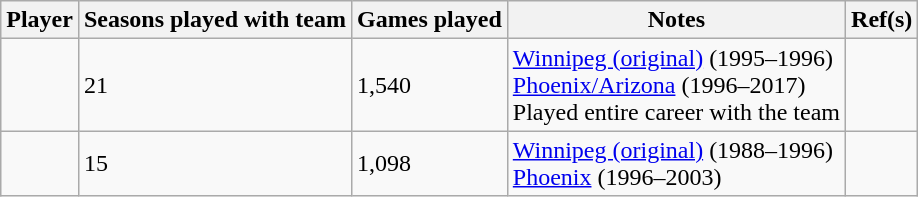<table class="wikitable sortable plainrowheaders">
<tr>
<th scope="col">Player</th>
<th scope="col">Seasons played with team</th>
<th scope="col">Games played</th>
<th scope="col">Notes</th>
<th scope="col" class="unsortable">Ref(s)</th>
</tr>
<tr>
<td></td>
<td>21</td>
<td>1,540</td>
<td><a href='#'>Winnipeg (original)</a> (1995–1996)<br><a href='#'>Phoenix/Arizona</a> (1996–2017)<br>Played entire career with the team</td>
<td></td>
</tr>
<tr>
<td></td>
<td>15</td>
<td>1,098</td>
<td><a href='#'>Winnipeg (original)</a> (1988–1996)<br><a href='#'>Phoenix</a> (1996–2003)</td>
<td></td>
</tr>
</table>
